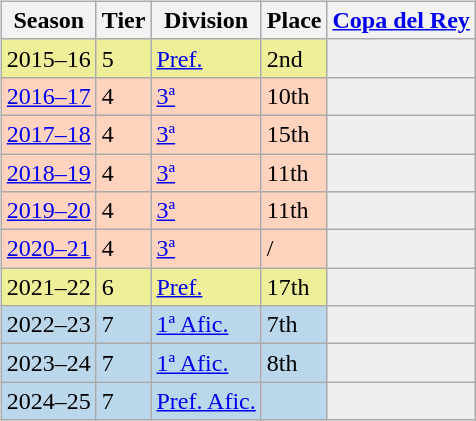<table>
<tr>
<td valign="top" width=0%><br><table class="wikitable">
<tr style="background:#f0f6fa;">
<th>Season</th>
<th>Tier</th>
<th>Division</th>
<th>Place</th>
<th><a href='#'>Copa del Rey</a></th>
</tr>
<tr>
<td style="background:#EFEF99;">2015–16</td>
<td style="background:#EFEF99;">5</td>
<td style="background:#EFEF99;"><a href='#'>Pref.</a></td>
<td style="background:#EFEF99;">2nd</td>
<th style="background:#efefef;"></th>
</tr>
<tr>
<td style="background:#FFD3BD;"><a href='#'>2016–17</a></td>
<td style="background:#FFD3BD;">4</td>
<td style="background:#FFD3BD;"><a href='#'>3ª</a></td>
<td style="background:#FFD3BD;">10th</td>
<td style="background:#efefef;"></td>
</tr>
<tr>
<td style="background:#FFD3BD;"><a href='#'>2017–18</a></td>
<td style="background:#FFD3BD;">4</td>
<td style="background:#FFD3BD;"><a href='#'>3ª</a></td>
<td style="background:#FFD3BD;">15th</td>
<td style="background:#efefef;"></td>
</tr>
<tr>
<td style="background:#FFD3BD;"><a href='#'>2018–19</a></td>
<td style="background:#FFD3BD;">4</td>
<td style="background:#FFD3BD;"><a href='#'>3ª</a></td>
<td style="background:#FFD3BD;">11th</td>
<td style="background:#efefef;"></td>
</tr>
<tr>
<td style="background:#FFD3BD;"><a href='#'>2019–20</a></td>
<td style="background:#FFD3BD;">4</td>
<td style="background:#FFD3BD;"><a href='#'>3ª</a></td>
<td style="background:#FFD3BD;">11th</td>
<td style="background:#efefef;"></td>
</tr>
<tr>
<td style="background:#FFD3BD;"><a href='#'>2020–21</a></td>
<td style="background:#FFD3BD;">4</td>
<td style="background:#FFD3BD;"><a href='#'>3ª</a></td>
<td style="background:#FFD3BD;"> / </td>
<td style="background:#efefef;"></td>
</tr>
<tr>
<td style="background:#EFEF99;">2021–22</td>
<td style="background:#EFEF99;">6</td>
<td style="background:#EFEF99;"><a href='#'>Pref.</a></td>
<td style="background:#EFEF99;">17th</td>
<th style="background:#efefef;"></th>
</tr>
<tr>
<td style="background:#BBD7EC;">2022–23</td>
<td style="background:#BBD7EC;">7</td>
<td style="background:#BBD7EC;"><a href='#'>1ª Afic.</a></td>
<td style="background:#BBD7EC;">7th</td>
<th style="background:#efefef;"></th>
</tr>
<tr>
<td style="background:#BBD7EC;">2023–24</td>
<td style="background:#BBD7EC;">7</td>
<td style="background:#BBD7EC;"><a href='#'>1ª Afic.</a></td>
<td style="background:#BBD7EC;">8th</td>
<th style="background:#efefef;"></th>
</tr>
<tr>
<td style="background:#BBD7EC;">2024–25</td>
<td style="background:#BBD7EC;">7</td>
<td style="background:#BBD7EC;"><a href='#'>Pref. Afic.</a></td>
<td style="background:#BBD7EC;"></td>
<th style="background:#efefef;"></th>
</tr>
</table>
</td>
</tr>
</table>
